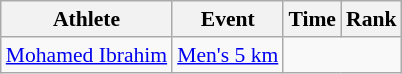<table class="wikitable" style="font-size:90%;">
<tr>
<th>Athlete</th>
<th>Event</th>
<th>Time</th>
<th>Rank</th>
</tr>
<tr align=center>
<td align=left><a href='#'>Mohamed Ibrahim</a></td>
<td align=left><a href='#'>Men's 5 km</a></td>
<td colspan=2></td>
</tr>
</table>
